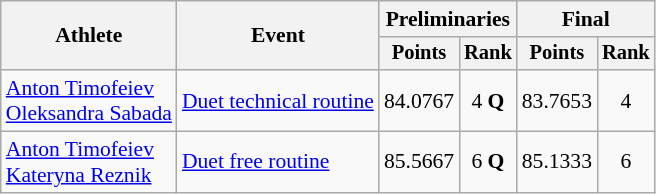<table class=wikitable style="font-size:90%">
<tr>
<th rowspan="2">Athlete</th>
<th rowspan="2">Event</th>
<th colspan="2">Preliminaries</th>
<th colspan="2">Final</th>
</tr>
<tr style="font-size:95%">
<th>Points</th>
<th>Rank</th>
<th>Points</th>
<th>Rank</th>
</tr>
<tr align=center>
<td align=left><a href='#'>Anton Timofeiev</a><br><a href='#'>Oleksandra Sabada</a></td>
<td align=left><a href='#'>Duet technical routine</a></td>
<td>84.0767</td>
<td>4 <strong>Q</strong></td>
<td>83.7653</td>
<td>4</td>
</tr>
<tr align=center>
<td align=left><a href='#'>Anton Timofeiev</a><br><a href='#'>Kateryna Reznik</a></td>
<td align=left><a href='#'>Duet free routine</a></td>
<td>85.5667</td>
<td>6 <strong>Q</strong></td>
<td>85.1333</td>
<td>6</td>
</tr>
</table>
